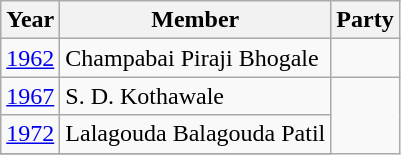<table class="wikitable sortable">
<tr>
<th>Year</th>
<th>Member</th>
<th colspan="2">Party</th>
</tr>
<tr>
<td><a href='#'>1962</a></td>
<td>Champabai Piraji Bhogale</td>
<td></td>
</tr>
<tr>
<td><a href='#'>1967</a></td>
<td>S. D. Kothawale</td>
</tr>
<tr>
<td><a href='#'>1972</a></td>
<td>Lalagouda Balagouda Patil</td>
</tr>
<tr>
</tr>
</table>
